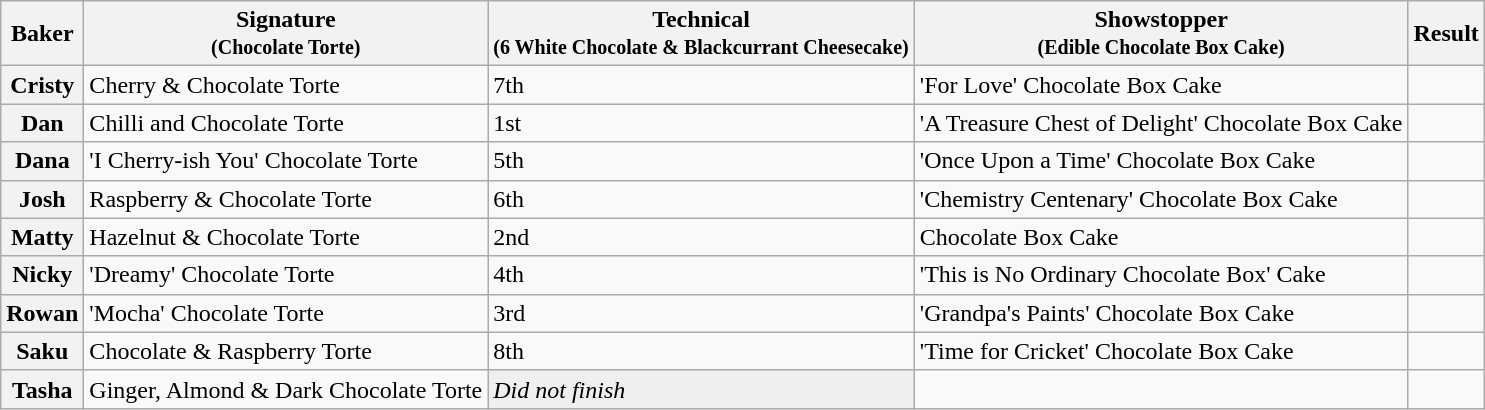<table class="wikitable sortable col3center sticky-header">
<tr>
<th scope="col">Baker</th>
<th scope="col" class="unsortable">Signature<br><small>(Chocolate Torte)</small></th>
<th scope="col">Technical<br><small>(6 White Chocolate & Blackcurrant Cheesecake)</small></th>
<th scope="col" class="unsortable">Showstopper<br><small>(Edible Chocolate Box Cake)</small></th>
<th scope="col">Result</th>
</tr>
<tr>
<th scope="row">Cristy</th>
<td>Cherry & Chocolate Torte</td>
<td>7th</td>
<td>'For Love' Chocolate Box Cake</td>
<td></td>
</tr>
<tr>
<th scope="row">Dan</th>
<td>Chilli and Chocolate Torte</td>
<td>1st</td>
<td>'A Treasure Chest of Delight' Chocolate Box Cake</td>
<td></td>
</tr>
<tr>
<th scope="row">Dana</th>
<td>'I Cherry-ish You' Chocolate Torte</td>
<td>5th</td>
<td>'Once Upon a Time' Chocolate Box Cake</td>
<td></td>
</tr>
<tr>
<th scope="row">Josh</th>
<td>Raspberry & Chocolate Torte</td>
<td>6th</td>
<td>'Chemistry Centenary' Chocolate Box Cake</td>
<td></td>
</tr>
<tr>
<th scope="row">Matty</th>
<td>Hazelnut & Chocolate Torte</td>
<td>2nd</td>
<td>Chocolate Box Cake</td>
<td></td>
</tr>
<tr>
<th scope="row">Nicky</th>
<td>'Dreamy' Chocolate Torte</td>
<td>4th</td>
<td>'This is No Ordinary Chocolate Box' Cake</td>
<td></td>
</tr>
<tr>
<th scope="row">Rowan</th>
<td>'Mocha' Chocolate Torte</td>
<td>3rd</td>
<td>'Grandpa's Paints' Chocolate Box Cake</td>
<td></td>
</tr>
<tr>
<th scope="row">Saku</th>
<td>Chocolate & Raspberry Torte</td>
<td>8th</td>
<td>'Time for Cricket' Chocolate Box Cake</td>
<td></td>
</tr>
<tr>
<th scope="row">Tasha</th>
<td>Ginger, Almond & Dark Chocolate Torte</td>
<td bgcolor=#EFEFEF><em>Did not finish</em></td>
<td></td>
<td></td>
</tr>
</table>
